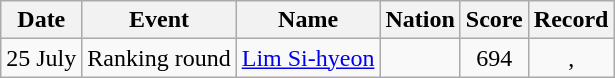<table class="wikitable sortable" style="text-align:center" style=text-align:center>
<tr>
<th>Date</th>
<th>Event</th>
<th>Name</th>
<th>Nation</th>
<th>Score</th>
<th>Record</th>
</tr>
<tr>
<td>25 July</td>
<td>Ranking round</td>
<td><a href='#'>Lim Si-hyeon</a></td>
<td align=left></td>
<td>694</td>
<td><strong></strong>, <em></em></td>
</tr>
</table>
